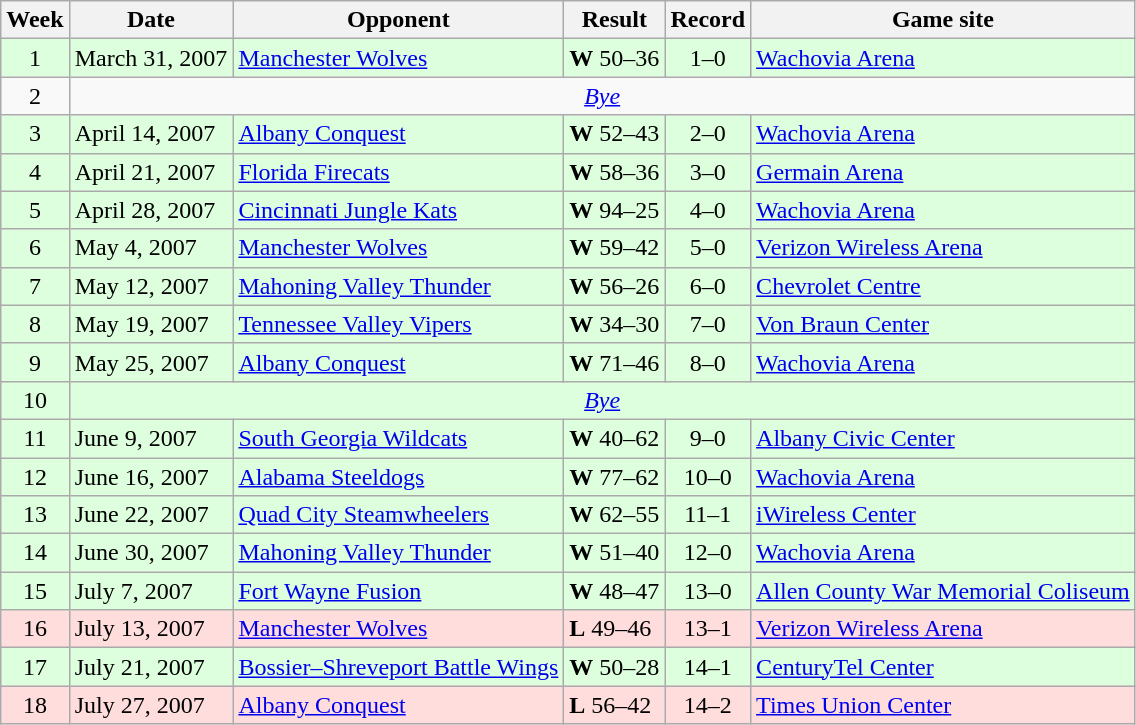<table class="wikitable" align="left">
<tr>
<th>Week</th>
<th>Date</th>
<th>Opponent</th>
<th>Result</th>
<th>Record</th>
<th>Game site</th>
</tr>
<tr style="background:#ddffdd;">
<td align="center">1</td>
<td>March 31, 2007</td>
<td><a href='#'>Manchester Wolves</a></td>
<td><strong>W</strong> 50–36</td>
<td align="center">1–0</td>
<td><a href='#'>Wachovia Arena</a></td>
</tr>
<tr>
<td align="center">2</td>
<td colspan="7" align="center"><em><a href='#'>Bye</a></em></td>
</tr>
<tr style="background:#ddffdd;">
<td align="center">3</td>
<td>April 14, 2007</td>
<td><a href='#'>Albany Conquest</a></td>
<td><strong>W</strong> 52–43</td>
<td align="center">2–0</td>
<td><a href='#'>Wachovia Arena</a></td>
</tr>
<tr style="background:#ddffdd;">
<td align="center">4</td>
<td>April 21, 2007</td>
<td><a href='#'>Florida Firecats</a></td>
<td><strong>W</strong> 58–36</td>
<td align="center">3–0</td>
<td><a href='#'>Germain Arena</a></td>
</tr>
<tr style="background:#ddffdd;">
<td align="center">5</td>
<td>April 28, 2007</td>
<td><a href='#'>Cincinnati Jungle Kats</a></td>
<td><strong>W</strong> 94–25</td>
<td align="center">4–0</td>
<td><a href='#'>Wachovia Arena</a></td>
</tr>
<tr style="background:#ddffdd;">
<td align="center">6</td>
<td>May 4, 2007</td>
<td><a href='#'>Manchester Wolves</a></td>
<td><strong>W</strong> 59–42</td>
<td align="center">5–0</td>
<td><a href='#'>Verizon Wireless Arena</a></td>
</tr>
<tr style="background:#ddffdd;">
<td align="center">7</td>
<td>May 12, 2007</td>
<td><a href='#'>Mahoning Valley Thunder</a></td>
<td><strong>W</strong> 56–26</td>
<td align="center">6–0</td>
<td><a href='#'>Chevrolet Centre</a></td>
</tr>
<tr style="background:#ddffdd;">
<td align="center">8</td>
<td>May 19, 2007</td>
<td><a href='#'>Tennessee Valley Vipers</a></td>
<td><strong>W</strong> 34–30</td>
<td align="center">7–0</td>
<td><a href='#'>Von Braun Center</a></td>
</tr>
<tr style="background:#ddffdd;">
<td align="center">9</td>
<td>May 25, 2007</td>
<td><a href='#'>Albany Conquest</a></td>
<td><strong>W</strong> 71–46</td>
<td align="center">8–0</td>
<td><a href='#'>Wachovia Arena</a></td>
</tr>
<tr style="background:#ddffdd;">
<td align="center">10</td>
<td colspan="7" align="center"><em><a href='#'>Bye</a></em></td>
</tr>
<tr style="background:#ddffdd;">
<td align="center">11</td>
<td>June 9, 2007</td>
<td><a href='#'>South Georgia Wildcats</a></td>
<td><strong>W</strong> 40–62</td>
<td align="center">9–0</td>
<td><a href='#'>Albany Civic Center</a></td>
</tr>
<tr style="background:#ddffdd;">
<td align="center">12</td>
<td>June 16, 2007</td>
<td><a href='#'>Alabama Steeldogs</a></td>
<td><strong>W</strong> 77–62</td>
<td align="center">10–0</td>
<td><a href='#'>Wachovia Arena</a></td>
</tr>
<tr style="background:#ddffdd;">
<td align="center">13</td>
<td>June 22, 2007</td>
<td><a href='#'>Quad City Steamwheelers</a></td>
<td><strong>W</strong> 62–55</td>
<td align="center">11–1</td>
<td><a href='#'>iWireless Center</a></td>
</tr>
<tr style="background:#ddffdd;">
<td align="center">14</td>
<td>June 30, 2007</td>
<td><a href='#'>Mahoning Valley Thunder</a></td>
<td><strong>W</strong> 51–40</td>
<td align="center">12–0</td>
<td><a href='#'>Wachovia Arena</a></td>
</tr>
<tr style="background:#ddffdd;">
<td align="center">15</td>
<td>July 7, 2007</td>
<td><a href='#'>Fort Wayne Fusion</a></td>
<td><strong>W</strong> 48–47</td>
<td align="center">13–0</td>
<td><a href='#'>Allen County War Memorial Coliseum</a></td>
</tr>
<tr style="background:#ffdddd;">
<td align="center">16</td>
<td>July 13, 2007</td>
<td><a href='#'>Manchester Wolves</a></td>
<td><strong>L</strong> 49–46</td>
<td align="center">13–1</td>
<td><a href='#'>Verizon Wireless Arena</a></td>
</tr>
<tr style="background:#ddffdd;">
<td align="center">17</td>
<td>July 21, 2007</td>
<td><a href='#'>Bossier–Shreveport Battle Wings</a></td>
<td><strong>W</strong> 50–28</td>
<td align="center">14–1</td>
<td><a href='#'>CenturyTel Center</a></td>
</tr>
<tr style="background:#ffdddd;">
<td align="center">18</td>
<td>July 27, 2007</td>
<td><a href='#'>Albany Conquest</a></td>
<td><strong>L</strong> 56–42</td>
<td align="center">14–2</td>
<td><a href='#'>Times Union Center</a></td>
</tr>
</table>
